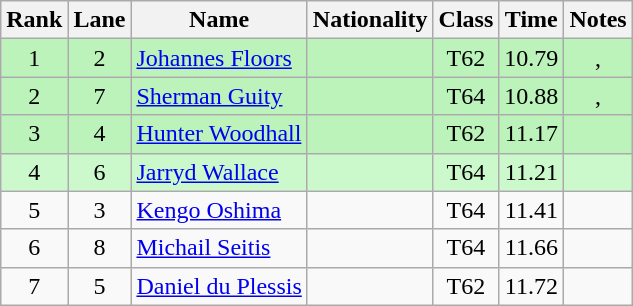<table class="wikitable sortable" style="text-align:center">
<tr>
<th>Rank</th>
<th>Lane</th>
<th>Name</th>
<th>Nationality</th>
<th>Class</th>
<th>Time</th>
<th>Notes</th>
</tr>
<tr bgcolor=bbf3bb>
<td>1</td>
<td>2</td>
<td align="left"><a href='#'>Johannes Floors</a></td>
<td align="left"></td>
<td>T62</td>
<td>10.79</td>
<td>, </td>
</tr>
<tr bgcolor=bbf3bb>
<td>2</td>
<td>7</td>
<td align="left"><a href='#'>Sherman Guity</a></td>
<td align="left"></td>
<td>T64</td>
<td>10.88</td>
<td>, </td>
</tr>
<tr bgcolor=bbf3bb>
<td>3</td>
<td>4</td>
<td align="left"><a href='#'>Hunter Woodhall</a></td>
<td align="left"></td>
<td>T62</td>
<td>11.17</td>
<td></td>
</tr>
<tr bgcolor=ccf9cc>
<td>4</td>
<td>6</td>
<td align="left"><a href='#'>Jarryd Wallace</a></td>
<td align="left"></td>
<td>T64</td>
<td>11.21</td>
<td></td>
</tr>
<tr>
<td>5</td>
<td>3</td>
<td align="left"><a href='#'>Kengo Oshima</a></td>
<td align="left"></td>
<td>T64</td>
<td>11.41</td>
<td></td>
</tr>
<tr>
<td>6</td>
<td>8</td>
<td align="left"><a href='#'>Michail Seitis</a></td>
<td align="left"></td>
<td>T64</td>
<td>11.66</td>
<td></td>
</tr>
<tr>
<td>7</td>
<td>5</td>
<td align="left"><a href='#'>Daniel du Plessis</a></td>
<td align="left"></td>
<td>T62</td>
<td>11.72</td>
<td></td>
</tr>
</table>
